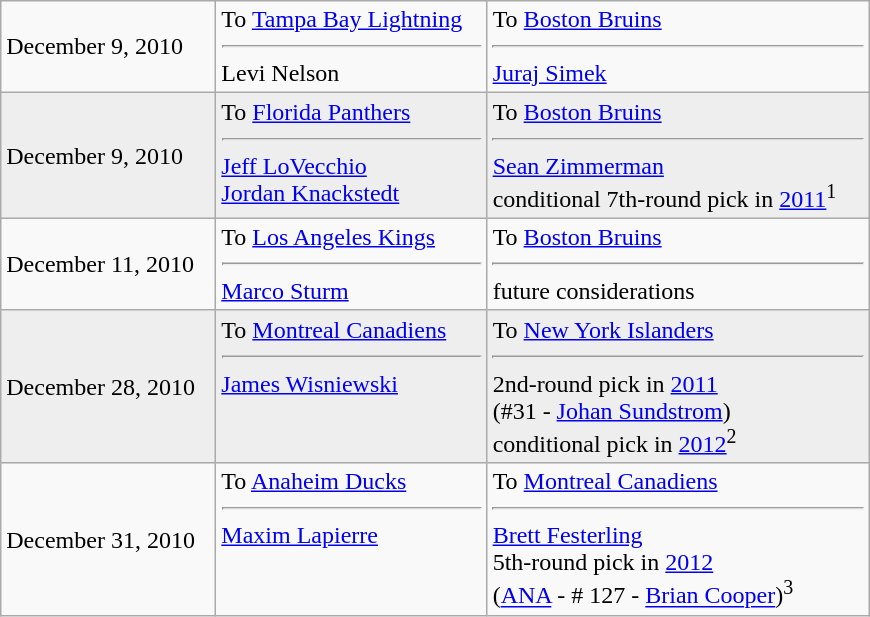<table class="wikitable" style="border:1px solid #999; width:580px;">
<tr>
<td>December 9, 2010</td>
<td valign="top">To <a href='#'>Tampa Bay Lightning</a><hr>Levi Nelson</td>
<td valign="top">To <a href='#'>Boston Bruins</a><hr><a href='#'>Juraj Simek</a></td>
</tr>
<tr bgcolor="eeeeee">
<td>December 9, 2010</td>
<td valign="top">To <a href='#'>Florida Panthers</a><hr><a href='#'>Jeff LoVecchio</a><br><a href='#'>Jordan Knackstedt</a></td>
<td valign="top">To <a href='#'>Boston Bruins</a><hr><a href='#'>Sean Zimmerman</a><br>conditional 7th-round pick in <a href='#'>2011</a><sup>1</sup></td>
</tr>
<tr>
<td>December 11, 2010</td>
<td valign="top">To <a href='#'>Los Angeles Kings</a><hr><a href='#'>Marco Sturm</a></td>
<td valign="top">To <a href='#'>Boston Bruins</a> <hr>future considerations</td>
</tr>
<tr bgcolor="eeeeee">
<td>December 28, 2010</td>
<td valign="top">To <a href='#'>Montreal Canadiens</a><hr><a href='#'>James Wisniewski</a></td>
<td valign="top">To <a href='#'>New York Islanders</a> <hr>2nd-round pick in <a href='#'>2011</a><br>(#31 - <a href='#'>Johan Sundstrom</a>)<br>conditional pick in <a href='#'>2012</a><sup>2</sup></td>
</tr>
<tr>
<td>December 31, 2010</td>
<td valign="top">To <a href='#'>Anaheim Ducks</a><hr><a href='#'>Maxim Lapierre</a></td>
<td valign="top">To <a href='#'>Montreal Canadiens</a><hr><a href='#'>Brett Festerling</a><br>5th-round pick in <a href='#'>2012</a><br>(<a href='#'>ANA</a> - # 127 - <a href='#'>Brian Cooper</a>)<sup>3</sup></td>
</tr>
</table>
